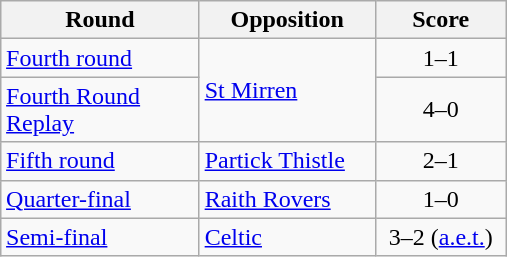<table class="wikitable" style="text-align:left;margin-left:1em;float:right">
<tr>
<th width=125>Round</th>
<th width=110>Opposition</th>
<th width=80>Score</th>
</tr>
<tr>
<td><a href='#'>Fourth round</a></td>
<td rowspan=2><a href='#'>St Mirren</a></td>
<td align=center>1–1</td>
</tr>
<tr>
<td><a href='#'>Fourth Round Replay</a></td>
<td align=center>4–0</td>
</tr>
<tr>
<td><a href='#'>Fifth round</a></td>
<td><a href='#'>Partick Thistle</a></td>
<td align=center>2–1</td>
</tr>
<tr>
<td><a href='#'>Quarter-final</a></td>
<td><a href='#'>Raith Rovers</a></td>
<td align=center>1–0</td>
</tr>
<tr>
<td><a href='#'>Semi-final</a></td>
<td><a href='#'>Celtic</a></td>
<td align=center>3–2 (<a href='#'>a.e.t.</a>)</td>
</tr>
</table>
